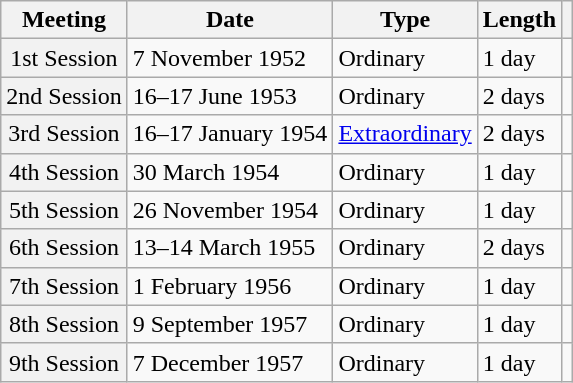<table class="wikitable sortable plainrowheaders">
<tr>
<th scope="col">Meeting</th>
<th scope="col">Date</th>
<th scope="col">Type</th>
<th scope="col">Length</th>
<th scope="col" class="unsortable"></th>
</tr>
<tr>
<th scope="row" style="font-weight:normal;">1st Session</th>
<td>7 November 1952</td>
<td>Ordinary</td>
<td>1 day</td>
<td align="center"></td>
</tr>
<tr>
<th scope="row" style="font-weight:normal;">2nd Session</th>
<td>16–17 June 1953</td>
<td>Ordinary</td>
<td>2 days</td>
<td align="center"></td>
</tr>
<tr>
<th scope="row" style="font-weight:normal;">3rd Session</th>
<td>16–17 January 1954</td>
<td><a href='#'>Extraordinary</a></td>
<td>2 days</td>
<td align="center"></td>
</tr>
<tr>
<th scope="row" style="font-weight:normal;">4th Session</th>
<td>30 March 1954</td>
<td>Ordinary</td>
<td>1 day</td>
<td align="center"></td>
</tr>
<tr>
<th scope="row" style="font-weight:normal;">5th Session</th>
<td>26 November 1954</td>
<td>Ordinary</td>
<td>1 day</td>
<td align="center"></td>
</tr>
<tr>
<th scope="row" style="font-weight:normal;">6th Session</th>
<td>13–14 March 1955</td>
<td>Ordinary</td>
<td>2 days</td>
<td align="center"></td>
</tr>
<tr>
<th scope="row" style="font-weight:normal;">7th Session</th>
<td>1 February 1956</td>
<td>Ordinary</td>
<td>1 day</td>
<td align="center"></td>
</tr>
<tr>
<th scope="row" style="font-weight:normal;">8th Session</th>
<td>9 September 1957</td>
<td>Ordinary</td>
<td>1 day</td>
<td align="center"></td>
</tr>
<tr>
<th scope="row" style="font-weight:normal;">9th Session</th>
<td>7 December 1957</td>
<td>Ordinary</td>
<td>1 day</td>
<td align="center"></td>
</tr>
</table>
